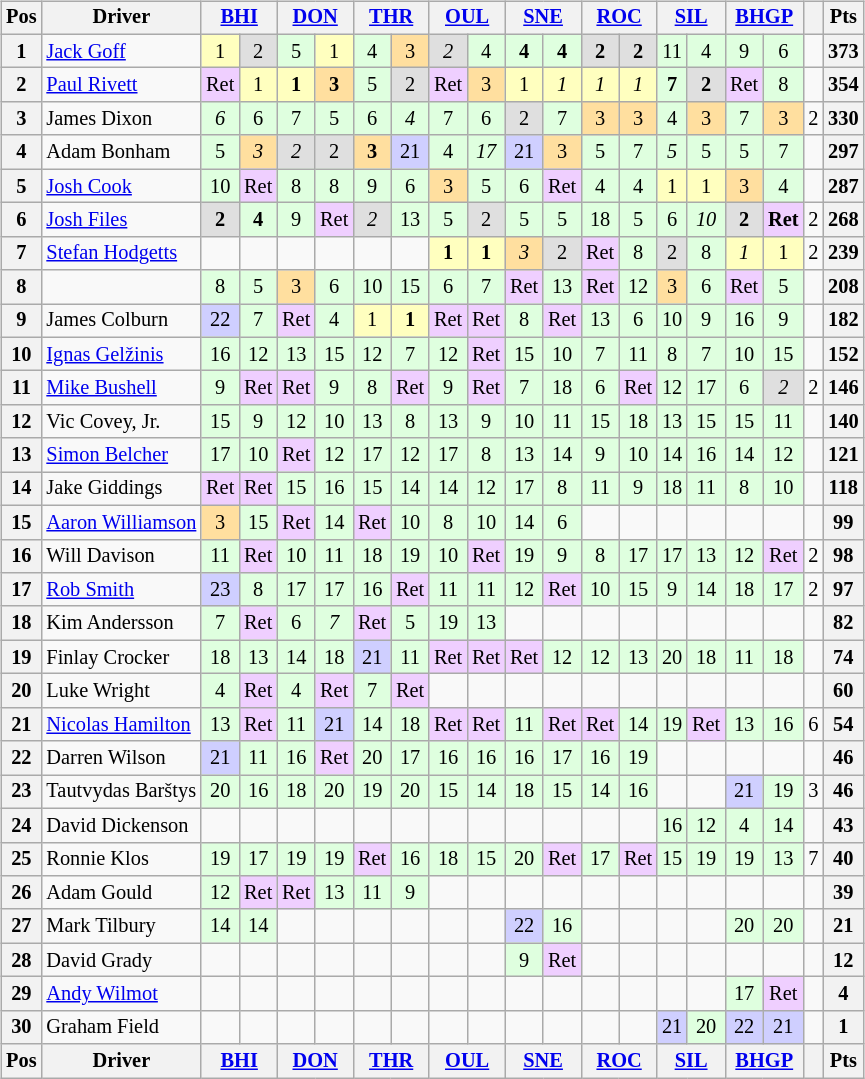<table>
<tr>
<td><br><table class="wikitable" style="font-size: 85%; text-align: center;">
<tr valign="top">
<th valign="middle">Pos</th>
<th valign="middle">Driver</th>
<th colspan="2"><a href='#'>BHI</a></th>
<th colspan="2"><a href='#'>DON</a></th>
<th colspan="2"><a href='#'>THR</a></th>
<th colspan="2"><a href='#'>OUL</a></th>
<th colspan="2"><a href='#'>SNE</a></th>
<th colspan="2"><a href='#'>ROC</a></th>
<th colspan="2"><a href='#'>SIL</a></th>
<th colspan="2"><a href='#'>BHGP</a></th>
<th valign="middle"></th>
<th valign="middle">Pts</th>
</tr>
<tr>
<th>1</th>
<td align=left> <a href='#'>Jack Goff</a></td>
<td style="background:#FFFFBF;">1</td>
<td style="background:#DFDFDF;">2</td>
<td style="background:#DFFFDF;">5</td>
<td style="background:#FFFFBF;">1</td>
<td style="background:#DFFFDF;">4</td>
<td style="background:#FFDF9F;">3</td>
<td style="background:#DFDFDF;"><em>2</em></td>
<td style="background:#DFFFDF;">4</td>
<td style="background:#DFFFDF;"><strong>4</strong></td>
<td style="background:#DFFFDF;"><strong>4</strong></td>
<td style="background:#DFDFDF;"><strong>2</strong></td>
<td style="background:#DFDFDF;"><strong>2</strong></td>
<td style="background:#DFFFDF;">11</td>
<td style="background:#DFFFDF;">4</td>
<td style="background:#DFFFDF;">9</td>
<td style="background:#DFFFDF;">6</td>
<td></td>
<th>373</th>
</tr>
<tr>
<th>2</th>
<td align=left> <a href='#'>Paul Rivett</a></td>
<td style="background:#EFCFFF;">Ret</td>
<td style="background:#FFFFBF;">1</td>
<td style="background:#FFFFBF;"><strong>1</strong></td>
<td style="background:#FFDF9F;"><strong>3</strong></td>
<td style="background:#DFFFDF;">5</td>
<td style="background:#DFDFDF;">2</td>
<td style="background:#EFCFFF;">Ret</td>
<td style="background:#FFDF9F;">3</td>
<td style="background:#FFFFBF;">1</td>
<td style="background:#FFFFBF;"><em>1</em></td>
<td style="background:#FFFFBF;"><em>1</em></td>
<td style="background:#FFFFBF;"><em>1</em></td>
<td style="background:#DFFFDF;"><strong>7</strong></td>
<td style="background:#DFDFDF;"><strong>2</strong></td>
<td style="background:#EFCFFF;">Ret</td>
<td style="background:#DFFFDF;">8</td>
<td></td>
<th>354</th>
</tr>
<tr>
<th>3</th>
<td align=left> James Dixon</td>
<td style="background:#DFFFDF;"><em>6</em></td>
<td style="background:#DFFFDF;">6</td>
<td style="background:#DFFFDF;">7</td>
<td style="background:#DFFFDF;">5</td>
<td style="background:#DFFFDF;">6</td>
<td style="background:#DFFFDF;"><em>4</em></td>
<td style="background:#DFFFDF;">7</td>
<td style="background:#DFFFDF;">6</td>
<td style="background:#DFDFDF;">2</td>
<td style="background:#DFFFDF;">7</td>
<td style="background:#FFDF9F;">3</td>
<td style="background:#FFDF9F;">3</td>
<td style="background:#DFFFDF;">4</td>
<td style="background:#FFDF9F;">3</td>
<td style="background:#DFFFDF;">7</td>
<td style="background:#FFDF9F;">3</td>
<td>2</td>
<th>330</th>
</tr>
<tr>
<th>4</th>
<td align=left> Adam Bonham</td>
<td style="background:#DFFFDF;">5</td>
<td style="background:#FFDF9F;"><em>3</em></td>
<td style="background:#DFDFDF;"><em>2</em></td>
<td style="background:#DFDFDF;">2</td>
<td style="background:#FFDF9F;"><strong>3</strong></td>
<td style="background:#CFCFFF;">21</td>
<td style="background:#DFFFDF;">4</td>
<td style="background:#DFFFDF;"><em>17</em></td>
<td style="background:#CFCFFF;">21</td>
<td style="background:#FFDF9F;">3</td>
<td style="background:#DFFFDF;">5</td>
<td style="background:#DFFFDF;">7</td>
<td style="background:#DFFFDF;"><em>5</em></td>
<td style="background:#DFFFDF;">5</td>
<td style="background:#DFFFDF;">5</td>
<td style="background:#DFFFDF;">7</td>
<td></td>
<th>297</th>
</tr>
<tr>
<th>5</th>
<td align=left> <a href='#'>Josh Cook</a></td>
<td style="background:#DFFFDF;">10</td>
<td style="background:#EFCFFF;">Ret</td>
<td style="background:#DFFFDF;">8</td>
<td style="background:#DFFFDF;">8</td>
<td style="background:#DFFFDF;">9</td>
<td style="background:#DFFFDF;">6</td>
<td style="background:#FFDF9F;">3</td>
<td style="background:#DFFFDF;">5</td>
<td style="background:#DFFFDF;">6</td>
<td style="background:#EFCFFF;">Ret</td>
<td style="background:#DFFFDF;">4</td>
<td style="background:#DFFFDF;">4</td>
<td style="background:#FFFFBF;">1</td>
<td style="background:#FFFFBF;">1</td>
<td style="background:#FFDF9F;">3</td>
<td style="background:#DFFFDF;">4</td>
<td></td>
<th>287</th>
</tr>
<tr>
<th>6</th>
<td align=left> <a href='#'>Josh Files</a></td>
<td style="background:#DFDFDF;"><strong>2</strong></td>
<td style="background:#DFFFDF;"><strong>4</strong></td>
<td style="background:#DFFFDF;">9</td>
<td style="background:#EFCFFF;">Ret</td>
<td style="background:#DFDFDF;"><em>2</em></td>
<td style="background:#DFFFDF;">13</td>
<td style="background:#DFFFDF;">5</td>
<td style="background:#DFDFDF;">2</td>
<td style="background:#DFFFDF;">5</td>
<td style="background:#DFFFDF;">5</td>
<td style="background:#DFFFDF;">18</td>
<td style="background:#DFFFDF;">5</td>
<td style="background:#DFFFDF;">6</td>
<td style="background:#DFFFDF;"><em>10</em></td>
<td style="background:#DFDFDF;"><strong>2</strong></td>
<td style="background:#EFCFFF;"><strong>Ret</strong></td>
<td>2</td>
<th>268</th>
</tr>
<tr>
<th>7</th>
<td align=left> <a href='#'>Stefan Hodgetts</a></td>
<td></td>
<td></td>
<td></td>
<td></td>
<td></td>
<td></td>
<td style="background:#FFFFBF;"><strong>1</strong></td>
<td style="background:#FFFFBF;"><strong>1</strong></td>
<td style="background:#FFDF9F;"><em>3</em></td>
<td style="background:#DFDFDF;">2</td>
<td style="background:#EFCFFF;">Ret</td>
<td style="background:#DFFFDF;">8</td>
<td style="background:#DFDFDF;">2</td>
<td style="background:#DFFFDF;">8</td>
<td style="background:#FFFFBF;"><em>1</em></td>
<td style="background:#FFFFBF;">1</td>
<td>2</td>
<th>239</th>
</tr>
<tr>
<th>8</th>
<td align=left></td>
<td style="background:#DFFFDF;">8</td>
<td style="background:#DFFFDF;">5</td>
<td style="background:#FFDF9F;">3</td>
<td style="background:#DFFFDF;">6</td>
<td style="background:#DFFFDF;">10</td>
<td style="background:#DFFFDF;">15</td>
<td style="background:#DFFFDF;">6</td>
<td style="background:#DFFFDF;">7</td>
<td style="background:#EFCFFF;">Ret</td>
<td style="background:#DFFFDF;">13</td>
<td style="background:#EFCFFF;">Ret</td>
<td style="background:#DFFFDF;">12</td>
<td style="background:#FFDF9F;">3</td>
<td style="background:#DFFFDF;">6</td>
<td style="background:#EFCFFF;">Ret</td>
<td style="background:#DFFFDF;">5</td>
<td></td>
<th>208</th>
</tr>
<tr>
<th>9</th>
<td align=left> James Colburn</td>
<td style="background:#CFCFFF;">22</td>
<td style="background:#DFFFDF;">7</td>
<td style="background:#EFCFFF;">Ret</td>
<td style="background:#DFFFDF;">4</td>
<td style="background:#FFFFBF;">1</td>
<td style="background:#FFFFBF;"><strong>1</strong></td>
<td style="background:#EFCFFF;">Ret</td>
<td style="background:#EFCFFF;">Ret</td>
<td style="background:#DFFFDF;">8</td>
<td style="background:#EFCFFF;">Ret</td>
<td style="background:#DFFFDF;">13</td>
<td style="background:#DFFFDF;">6</td>
<td style="background:#DFFFDF;">10</td>
<td style="background:#DFFFDF;">9</td>
<td style="background:#DFFFDF;">16</td>
<td style="background:#DFFFDF;">9</td>
<td></td>
<th>182</th>
</tr>
<tr>
<th>10</th>
<td align=left> <a href='#'>Ignas Gelžinis</a></td>
<td style="background:#DFFFDF;">16</td>
<td style="background:#DFFFDF;">12</td>
<td style="background:#DFFFDF;">13</td>
<td style="background:#DFFFDF;">15</td>
<td style="background:#DFFFDF;">12</td>
<td style="background:#DFFFDF;">7</td>
<td style="background:#DFFFDF;">12</td>
<td style="background:#EFCFFF;">Ret</td>
<td style="background:#DFFFDF;">15</td>
<td style="background:#DFFFDF;">10</td>
<td style="background:#DFFFDF;">7</td>
<td style="background:#DFFFDF;">11</td>
<td style="background:#DFFFDF;">8</td>
<td style="background:#DFFFDF;">7</td>
<td style="background:#DFFFDF;">10</td>
<td style="background:#DFFFDF;">15</td>
<td></td>
<th>152</th>
</tr>
<tr>
<th>11</th>
<td align=left> <a href='#'>Mike Bushell</a></td>
<td style="background:#DFFFDF;">9</td>
<td style="background:#EFCFFF;">Ret</td>
<td style="background:#EFCFFF;">Ret</td>
<td style="background:#DFFFDF;">9</td>
<td style="background:#DFFFDF;">8</td>
<td style="background:#EFCFFF;">Ret</td>
<td style="background:#DFFFDF;">9</td>
<td style="background:#EFCFFF;">Ret</td>
<td style="background:#DFFFDF;">7</td>
<td style="background:#DFFFDF;">18</td>
<td style="background:#DFFFDF;">6</td>
<td style="background:#EFCFFF;">Ret</td>
<td style="background:#DFFFDF;">12</td>
<td style="background:#DFFFDF;">17</td>
<td style="background:#DFFFDF;">6</td>
<td style="background:#DFDFDF;"><em>2</em></td>
<td>2</td>
<th>146</th>
</tr>
<tr>
<th>12</th>
<td align=left> Vic Covey, Jr.</td>
<td style="background:#DFFFDF;">15</td>
<td style="background:#DFFFDF;">9</td>
<td style="background:#DFFFDF;">12</td>
<td style="background:#DFFFDF;">10</td>
<td style="background:#DFFFDF;">13</td>
<td style="background:#DFFFDF;">8</td>
<td style="background:#DFFFDF;">13</td>
<td style="background:#DFFFDF;">9</td>
<td style="background:#DFFFDF;">10</td>
<td style="background:#DFFFDF;">11</td>
<td style="background:#DFFFDF;">15</td>
<td style="background:#DFFFDF;">18</td>
<td style="background:#DFFFDF;">13</td>
<td style="background:#DFFFDF;">15</td>
<td style="background:#DFFFDF;">15</td>
<td style="background:#DFFFDF;">11</td>
<td></td>
<th>140</th>
</tr>
<tr>
<th>13</th>
<td align=left> <a href='#'>Simon Belcher</a></td>
<td style="background:#DFFFDF;">17</td>
<td style="background:#DFFFDF;">10</td>
<td style="background:#EFCFFF;">Ret</td>
<td style="background:#DFFFDF;">12</td>
<td style="background:#DFFFDF;">17</td>
<td style="background:#DFFFDF;">12</td>
<td style="background:#DFFFDF;">17</td>
<td style="background:#DFFFDF;">8</td>
<td style="background:#DFFFDF;">13</td>
<td style="background:#DFFFDF;">14</td>
<td style="background:#DFFFDF;">9</td>
<td style="background:#DFFFDF;">10</td>
<td style="background:#DFFFDF;">14</td>
<td style="background:#DFFFDF;">16</td>
<td style="background:#DFFFDF;">14</td>
<td style="background:#DFFFDF;">12</td>
<td></td>
<th>121</th>
</tr>
<tr>
<th>14</th>
<td align=left> Jake Giddings</td>
<td style="background:#EFCFFF;">Ret</td>
<td style="background:#EFCFFF;">Ret</td>
<td style="background:#DFFFDF;">15</td>
<td style="background:#DFFFDF;">16</td>
<td style="background:#DFFFDF;">15</td>
<td style="background:#DFFFDF;">14</td>
<td style="background:#DFFFDF;">14</td>
<td style="background:#DFFFDF;">12</td>
<td style="background:#DFFFDF;">17</td>
<td style="background:#DFFFDF;">8</td>
<td style="background:#DFFFDF;">11</td>
<td style="background:#DFFFDF;">9</td>
<td style="background:#DFFFDF;">18</td>
<td style="background:#DFFFDF;">11</td>
<td style="background:#DFFFDF;">8</td>
<td style="background:#DFFFDF;">10</td>
<td></td>
<th>118</th>
</tr>
<tr>
<th>15</th>
<td align=left> <a href='#'>Aaron Williamson</a></td>
<td style="background:#FFDF9F;">3</td>
<td style="background:#DFFFDF;">15</td>
<td style="background:#EFCFFF;">Ret</td>
<td style="background:#DFFFDF;">14</td>
<td style="background:#EFCFFF;">Ret</td>
<td style="background:#DFFFDF;">10</td>
<td style="background:#DFFFDF;">8</td>
<td style="background:#DFFFDF;">10</td>
<td style="background:#DFFFDF;">14</td>
<td style="background:#DFFFDF;">6</td>
<td></td>
<td></td>
<td></td>
<td></td>
<td></td>
<td></td>
<td></td>
<th>99</th>
</tr>
<tr>
<th>16</th>
<td align=left> Will Davison</td>
<td style="background:#DFFFDF;">11</td>
<td style="background:#EFCFFF;">Ret</td>
<td style="background:#DFFFDF;">10</td>
<td style="background:#DFFFDF;">11</td>
<td style="background:#DFFFDF;">18</td>
<td style="background:#DFFFDF;">19</td>
<td style="background:#DFFFDF;">10</td>
<td style="background:#EFCFFF;">Ret</td>
<td style="background:#DFFFDF;">19</td>
<td style="background:#DFFFDF;">9</td>
<td style="background:#DFFFDF;">8</td>
<td style="background:#DFFFDF;">17</td>
<td style="background:#DFFFDF;">17</td>
<td style="background:#DFFFDF;">13</td>
<td style="background:#DFFFDF;">12</td>
<td style="background:#EFCFFF;">Ret</td>
<td>2</td>
<th>98</th>
</tr>
<tr>
<th>17</th>
<td align=left> <a href='#'>Rob Smith</a></td>
<td style="background:#CFCFFF;">23</td>
<td style="background:#DFFFDF;">8</td>
<td style="background:#DFFFDF;">17</td>
<td style="background:#DFFFDF;">17</td>
<td style="background:#DFFFDF;">16</td>
<td style="background:#EFCFFF;">Ret</td>
<td style="background:#DFFFDF;">11</td>
<td style="background:#DFFFDF;">11</td>
<td style="background:#DFFFDF;">12</td>
<td style="background:#EFCFFF;">Ret</td>
<td style="background:#DFFFDF;">10</td>
<td style="background:#DFFFDF;">15</td>
<td style="background:#DFFFDF;">9</td>
<td style="background:#DFFFDF;">14</td>
<td style="background:#DFFFDF;">18</td>
<td style="background:#DFFFDF;">17</td>
<td>2</td>
<th>97</th>
</tr>
<tr>
<th>18</th>
<td align=left> Kim Andersson</td>
<td style="background:#DFFFDF;">7</td>
<td style="background:#EFCFFF;">Ret</td>
<td style="background:#DFFFDF;">6</td>
<td style="background:#DFFFDF;"><em>7</em></td>
<td style="background:#EFCFFF;">Ret</td>
<td style="background:#DFFFDF;">5</td>
<td style="background:#DFFFDF;">19</td>
<td style="background:#DFFFDF;">13</td>
<td></td>
<td></td>
<td></td>
<td></td>
<td></td>
<td></td>
<td></td>
<td></td>
<td></td>
<th>82</th>
</tr>
<tr>
<th>19</th>
<td align=left> Finlay Crocker</td>
<td style="background:#DFFFDF;">18</td>
<td style="background:#DFFFDF;">13</td>
<td style="background:#DFFFDF;">14</td>
<td style="background:#DFFFDF;">18</td>
<td style="background:#CFCFFF;">21</td>
<td style="background:#DFFFDF;">11</td>
<td style="background:#EFCFFF;">Ret</td>
<td style="background:#EFCFFF;">Ret</td>
<td style="background:#EFCFFF;">Ret</td>
<td style="background:#DFFFDF;">12</td>
<td style="background:#DFFFDF;">12</td>
<td style="background:#DFFFDF;">13</td>
<td style="background:#DFFFDF;">20</td>
<td style="background:#DFFFDF;">18</td>
<td style="background:#DFFFDF;">11</td>
<td style="background:#DFFFDF;">18</td>
<td></td>
<th>74</th>
</tr>
<tr>
<th>20</th>
<td align=left> Luke Wright</td>
<td style="background:#DFFFDF;">4</td>
<td style="background:#EFCFFF;">Ret</td>
<td style="background:#DFFFDF;">4</td>
<td style="background:#EFCFFF;">Ret</td>
<td style="background:#DFFFDF;">7</td>
<td style="background:#EFCFFF;">Ret</td>
<td></td>
<td></td>
<td></td>
<td></td>
<td></td>
<td></td>
<td></td>
<td></td>
<td></td>
<td></td>
<td></td>
<th>60</th>
</tr>
<tr>
<th>21</th>
<td align=left> <a href='#'>Nicolas Hamilton</a></td>
<td style="background:#DFFFDF;">13</td>
<td style="background:#EFCFFF;">Ret</td>
<td style="background:#DFFFDF;">11</td>
<td style="background:#CFCFFF;">21</td>
<td style="background:#DFFFDF;">14</td>
<td style="background:#DFFFDF;">18</td>
<td style="background:#EFCFFF;">Ret</td>
<td style="background:#EFCFFF;">Ret</td>
<td style="background:#DFFFDF;">11</td>
<td style="background:#EFCFFF;">Ret</td>
<td style="background:#EFCFFF;">Ret</td>
<td style="background:#DFFFDF;">14</td>
<td style="background:#DFFFDF;">19</td>
<td style="background:#EFCFFF;">Ret</td>
<td style="background:#DFFFDF;">13</td>
<td style="background:#DFFFDF;">16</td>
<td>6</td>
<th>54</th>
</tr>
<tr>
<th>22</th>
<td align=left> Darren Wilson</td>
<td style="background:#CFCFFF;">21</td>
<td style="background:#DFFFDF;">11</td>
<td style="background:#DFFFDF;">16</td>
<td style="background:#EFCFFF;">Ret</td>
<td style="background:#DFFFDF;">20</td>
<td style="background:#DFFFDF;">17</td>
<td style="background:#DFFFDF;">16</td>
<td style="background:#DFFFDF;">16</td>
<td style="background:#DFFFDF;">16</td>
<td style="background:#DFFFDF;">17</td>
<td style="background:#DFFFDF;">16</td>
<td style="background:#DFFFDF;">19</td>
<td></td>
<td></td>
<td></td>
<td></td>
<td></td>
<th>46</th>
</tr>
<tr>
<th>23</th>
<td align=left> Tautvydas Barštys</td>
<td style="background:#DFFFDF;">20</td>
<td style="background:#DFFFDF;">16</td>
<td style="background:#DFFFDF;">18</td>
<td style="background:#DFFFDF;">20</td>
<td style="background:#DFFFDF;">19</td>
<td style="background:#DFFFDF;">20</td>
<td style="background:#DFFFDF;">15</td>
<td style="background:#DFFFDF;">14</td>
<td style="background:#DFFFDF;">18</td>
<td style="background:#DFFFDF;">15</td>
<td style="background:#DFFFDF;">14</td>
<td style="background:#DFFFDF;">16</td>
<td></td>
<td></td>
<td style="background:#CFCFFF;">21</td>
<td style="background:#DFFFDF;">19</td>
<td>3</td>
<th>46</th>
</tr>
<tr>
<th>24</th>
<td align=left> David Dickenson</td>
<td></td>
<td></td>
<td></td>
<td></td>
<td></td>
<td></td>
<td></td>
<td></td>
<td></td>
<td></td>
<td></td>
<td></td>
<td style="background:#DFFFDF;">16</td>
<td style="background:#DFFFDF;">12</td>
<td style="background:#DFFFDF;">4</td>
<td style="background:#DFFFDF;">14</td>
<td></td>
<th>43</th>
</tr>
<tr>
<th>25</th>
<td align=left> Ronnie Klos</td>
<td style="background:#DFFFDF;">19</td>
<td style="background:#DFFFDF;">17</td>
<td style="background:#DFFFDF;">19</td>
<td style="background:#DFFFDF;">19</td>
<td style="background:#EFCFFF;">Ret</td>
<td style="background:#DFFFDF;">16</td>
<td style="background:#DFFFDF;">18</td>
<td style="background:#DFFFDF;">15</td>
<td style="background:#DFFFDF;">20</td>
<td style="background:#EFCFFF;">Ret</td>
<td style="background:#DFFFDF;">17</td>
<td style="background:#EFCFFF;">Ret</td>
<td style="background:#DFFFDF;">15</td>
<td style="background:#DFFFDF;">19</td>
<td style="background:#DFFFDF;">19</td>
<td style="background:#DFFFDF;">13</td>
<td>7</td>
<th>40</th>
</tr>
<tr>
<th>26</th>
<td align=left> Adam Gould</td>
<td style="background:#DFFFDF;">12</td>
<td style="background:#EFCFFF;">Ret</td>
<td style="background:#EFCFFF;">Ret</td>
<td style="background:#DFFFDF;">13</td>
<td style="background:#DFFFDF;">11</td>
<td style="background:#DFFFDF;">9</td>
<td></td>
<td></td>
<td></td>
<td></td>
<td></td>
<td></td>
<td></td>
<td></td>
<td></td>
<td></td>
<td></td>
<th>39</th>
</tr>
<tr>
<th>27</th>
<td align=left> Mark Tilbury</td>
<td style="background:#DFFFDF;">14</td>
<td style="background:#DFFFDF;">14</td>
<td></td>
<td></td>
<td></td>
<td></td>
<td></td>
<td></td>
<td style="background:#CFCFFF;">22</td>
<td style="background:#DFFFDF;">16</td>
<td></td>
<td></td>
<td></td>
<td></td>
<td style="background:#DFFFDF;">20</td>
<td style="background:#DFFFDF;">20</td>
<td></td>
<th>21</th>
</tr>
<tr>
<th>28</th>
<td align=left> David Grady</td>
<td></td>
<td></td>
<td></td>
<td></td>
<td></td>
<td></td>
<td></td>
<td></td>
<td style="background:#DFFFDF;">9</td>
<td style="background:#EFCFFF;">Ret</td>
<td></td>
<td></td>
<td></td>
<td></td>
<td></td>
<td></td>
<td></td>
<th>12</th>
</tr>
<tr>
<th>29</th>
<td align=left> <a href='#'>Andy Wilmot</a></td>
<td></td>
<td></td>
<td></td>
<td></td>
<td></td>
<td></td>
<td></td>
<td></td>
<td></td>
<td></td>
<td></td>
<td></td>
<td></td>
<td></td>
<td style="background:#DFFFDF;">17</td>
<td style="background:#EFCFFF;">Ret</td>
<td></td>
<th>4</th>
</tr>
<tr>
<th>30</th>
<td align=left> Graham Field</td>
<td></td>
<td></td>
<td></td>
<td></td>
<td></td>
<td></td>
<td></td>
<td></td>
<td></td>
<td></td>
<td></td>
<td></td>
<td style="background:#CFCFFF;">21</td>
<td style="background:#DFFFDF;">20</td>
<td style="background:#CFCFFF;">22</td>
<td style="background:#CFCFFF;">21</td>
<td></td>
<th>1</th>
</tr>
<tr valign="top">
<th valign="middle">Pos</th>
<th valign="middle">Driver</th>
<th colspan="2"><a href='#'>BHI</a></th>
<th colspan="2"><a href='#'>DON</a></th>
<th colspan="2"><a href='#'>THR</a></th>
<th colspan="2"><a href='#'>OUL</a></th>
<th colspan="2"><a href='#'>SNE</a></th>
<th colspan="2"><a href='#'>ROC</a></th>
<th colspan="2"><a href='#'>SIL</a></th>
<th colspan="2"><a href='#'>BHGP</a></th>
<th valign="middle"></th>
<th valign="middle">Pts</th>
</tr>
</table>
</td>
<td valign="top"><br></td>
</tr>
</table>
